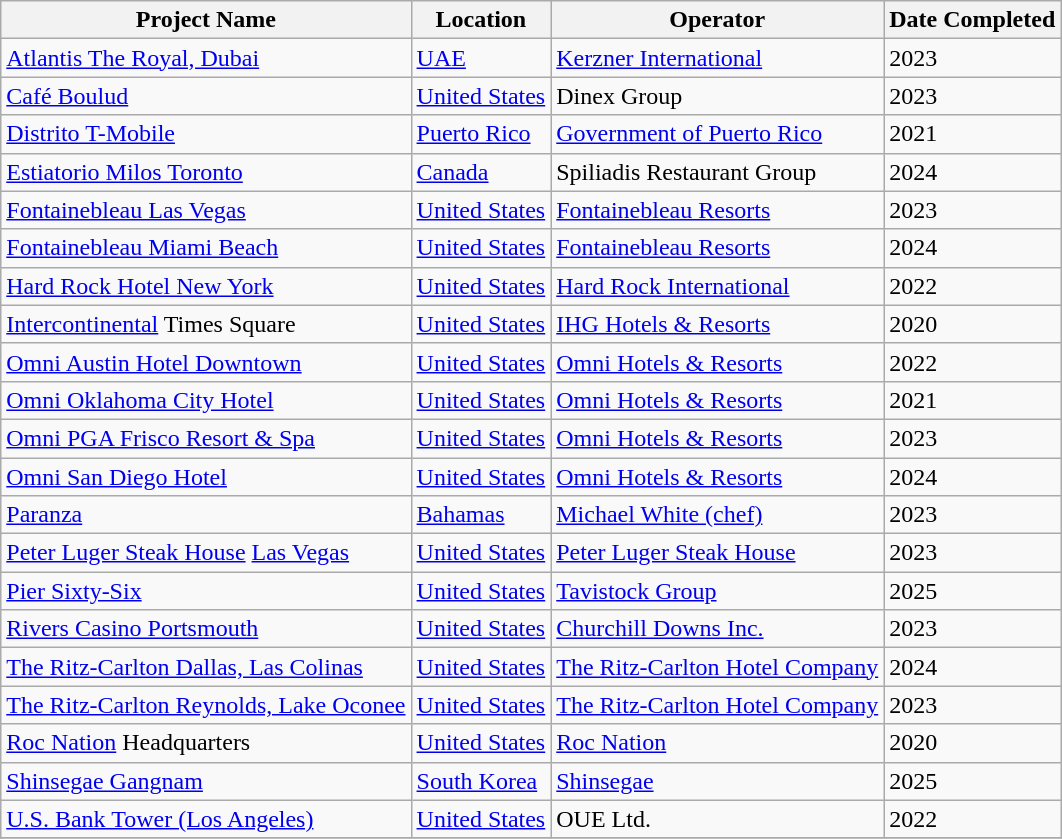<table class="wikitable sortable">
<tr>
<th>Project Name</th>
<th>Location</th>
<th>Operator</th>
<th>Date Completed</th>
</tr>
<tr>
<td><a href='#'>Atlantis The Royal, Dubai</a></td>
<td><a href='#'>UAE</a></td>
<td><a href='#'>Kerzner International</a></td>
<td>2023</td>
</tr>
<tr>
<td><a href='#'>Café Boulud</a></td>
<td><a href='#'>United States</a></td>
<td>Dinex Group</td>
<td>2023</td>
</tr>
<tr>
<td><a href='#'>Distrito T-Mobile</a></td>
<td><a href='#'>Puerto Rico</a></td>
<td><a href='#'>Government of Puerto Rico</a></td>
<td>2021</td>
</tr>
<tr>
<td><a href='#'>Estiatorio Milos Toronto</a></td>
<td><a href='#'>Canada</a></td>
<td>Spiliadis Restaurant Group</td>
<td>2024</td>
</tr>
<tr>
<td><a href='#'>Fontainebleau Las Vegas</a></td>
<td><a href='#'>United States</a></td>
<td><a href='#'>Fontainebleau Resorts</a></td>
<td>2023</td>
</tr>
<tr>
<td><a href='#'>Fontainebleau Miami Beach</a></td>
<td><a href='#'>United States</a></td>
<td><a href='#'>Fontainebleau Resorts</a></td>
<td>2024</td>
</tr>
<tr>
<td><a href='#'>Hard Rock Hotel New York</a></td>
<td><a href='#'>United States</a></td>
<td><a href='#'>Hard Rock International</a></td>
<td>2022</td>
</tr>
<tr>
<td><a href='#'>Intercontinental</a> Times Square</td>
<td><a href='#'>United States</a></td>
<td><a href='#'>IHG Hotels & Resorts</a></td>
<td>2020</td>
</tr>
<tr>
<td><a href='#'>Omni Austin Hotel Downtown</a></td>
<td><a href='#'>United States</a></td>
<td><a href='#'>Omni Hotels & Resorts</a></td>
<td>2022</td>
</tr>
<tr>
<td><a href='#'>Omni Oklahoma City Hotel</a></td>
<td><a href='#'>United States</a></td>
<td><a href='#'>Omni Hotels & Resorts</a></td>
<td>2021</td>
</tr>
<tr>
<td><a href='#'>Omni PGA Frisco Resort & Spa</a></td>
<td><a href='#'>United States</a></td>
<td><a href='#'>Omni Hotels & Resorts</a></td>
<td>2023</td>
</tr>
<tr>
<td><a href='#'>Omni San Diego Hotel</a></td>
<td><a href='#'>United States</a></td>
<td><a href='#'>Omni Hotels & Resorts</a></td>
<td>2024</td>
</tr>
<tr>
<td><a href='#'>Paranza</a></td>
<td><a href='#'>Bahamas</a></td>
<td><a href='#'>Michael White (chef)</a></td>
<td>2023</td>
</tr>
<tr>
<td><a href='#'>Peter Luger Steak House</a> <a href='#'>Las Vegas</a></td>
<td><a href='#'>United States</a></td>
<td><a href='#'>Peter Luger Steak House</a></td>
<td>2023</td>
</tr>
<tr>
<td><a href='#'>Pier Sixty-Six</a></td>
<td><a href='#'>United States</a></td>
<td><a href='#'>Tavistock Group</a></td>
<td>2025</td>
</tr>
<tr>
<td><a href='#'>Rivers Casino Portsmouth</a></td>
<td><a href='#'>United States</a></td>
<td><a href='#'>Churchill Downs Inc.</a></td>
<td>2023</td>
</tr>
<tr>
<td><a href='#'>The Ritz-Carlton Dallas, Las Colinas</a></td>
<td><a href='#'>United States</a></td>
<td><a href='#'>The Ritz-Carlton Hotel Company</a></td>
<td>2024</td>
</tr>
<tr>
<td><a href='#'>The Ritz-Carlton Reynolds, Lake Oconee</a></td>
<td><a href='#'>United States</a></td>
<td><a href='#'>The Ritz-Carlton Hotel Company</a></td>
<td>2023</td>
</tr>
<tr>
<td><a href='#'>Roc Nation</a> Headquarters</td>
<td><a href='#'>United States</a></td>
<td><a href='#'>Roc Nation</a></td>
<td>2020</td>
</tr>
<tr>
<td><a href='#'>Shinsegae Gangnam</a></td>
<td><a href='#'>South Korea</a></td>
<td><a href='#'>Shinsegae</a></td>
<td>2025</td>
</tr>
<tr>
<td><a href='#'>U.S. Bank Tower (Los Angeles)</a></td>
<td><a href='#'>United States</a></td>
<td>OUE Ltd.</td>
<td>2022</td>
</tr>
<tr>
</tr>
</table>
